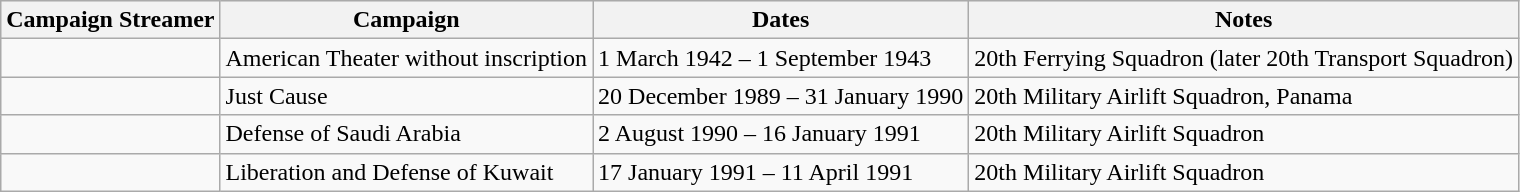<table class="wikitable">
<tr style="background:#efefef;">
<th>Campaign Streamer</th>
<th>Campaign</th>
<th>Dates</th>
<th>Notes</th>
</tr>
<tr>
<td></td>
<td>American Theater without inscription</td>
<td>1 March 1942 – 1 September 1943</td>
<td>20th Ferrying Squadron (later 20th Transport Squadron)</td>
</tr>
<tr>
<td></td>
<td>Just Cause</td>
<td>20 December 1989 – 31 January 1990</td>
<td>20th Military Airlift Squadron, Panama</td>
</tr>
<tr>
<td></td>
<td>Defense of Saudi Arabia</td>
<td>2 August 1990 – 16 January 1991</td>
<td>20th Military Airlift Squadron</td>
</tr>
<tr>
<td></td>
<td>Liberation and Defense of Kuwait</td>
<td>17 January 1991 – 11 April 1991</td>
<td>20th Military Airlift Squadron</td>
</tr>
</table>
